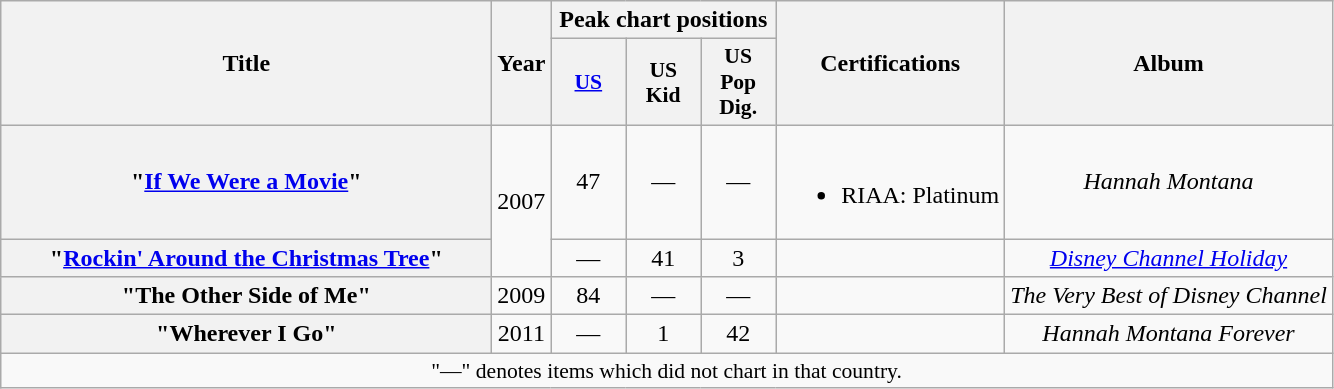<table class="wikitable plainrowheaders" style="text-align:center;">
<tr>
<th scope="col" rowspan="2" style="width:20em;">Title</th>
<th scope="col" rowspan="2">Year</th>
<th scope="col" colspan="3">Peak chart positions</th>
<th scope="col" rowspan="2">Certifications</th>
<th scope="col" rowspan="2">Album</th>
</tr>
<tr>
<th scope="col" style="width:3em;font-size:90%;"><a href='#'>US</a><br></th>
<th scope="col" style="width:3em;font-size:90%;">US<br>Kid<br></th>
<th scope="col" style="width:3em;font-size:90%;">US<br>Pop Dig.<br></th>
</tr>
<tr>
<th scope="row">"<a href='#'>If We Were a Movie</a>"</th>
<td rowspan="2">2007</td>
<td>47</td>
<td>—</td>
<td>—</td>
<td><br><ul><li>RIAA: Platinum</li></ul></td>
<td><em>Hannah Montana</em></td>
</tr>
<tr>
<th scope="row">"<a href='#'>Rockin' Around the Christmas Tree</a>"</th>
<td>—</td>
<td>41</td>
<td>3</td>
<td></td>
<td><em><a href='#'>Disney Channel Holiday</a></em></td>
</tr>
<tr>
<th scope="row">"The Other Side of Me" </th>
<td>2009</td>
<td>84</td>
<td>—</td>
<td>—</td>
<td></td>
<td><em>The Very Best of Disney Channel</em></td>
</tr>
<tr>
<th scope="row">"Wherever I Go"</th>
<td>2011</td>
<td>—</td>
<td>1</td>
<td>42</td>
<td></td>
<td><em>Hannah Montana Forever</em></td>
</tr>
<tr>
<td colspan="7" style="text-align:center; font-size:90%;">"—" denotes items which did not chart in that country.</td>
</tr>
</table>
